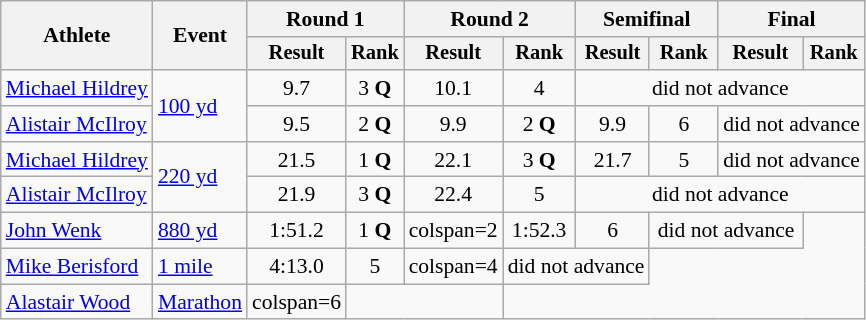<table class=wikitable style=font-size:90%>
<tr>
<th rowspan=2>Athlete</th>
<th rowspan=2>Event</th>
<th colspan=2>Round 1</th>
<th colspan=2>Round 2</th>
<th colspan=2>Semifinal</th>
<th colspan=2>Final</th>
</tr>
<tr style=font-size:95%>
<th>Result</th>
<th>Rank</th>
<th>Result</th>
<th>Rank</th>
<th>Result</th>
<th>Rank</th>
<th>Result</th>
<th>Rank</th>
</tr>
<tr align=center>
<td align=left><a href='#'>Michael Hildrey</a></td>
<td align=left rowspan=2><a href='#'>100 yd</a></td>
<td>9.7</td>
<td>3 <strong>Q</strong></td>
<td>10.1</td>
<td>4</td>
<td colspan=4>did not advance</td>
</tr>
<tr align=center>
<td align=left><a href='#'>Alistair McIlroy</a></td>
<td>9.5</td>
<td>2 <strong>Q</strong></td>
<td>9.9</td>
<td>2 <strong>Q</strong></td>
<td>9.9</td>
<td>6</td>
<td colspan=2>did not advance</td>
</tr>
<tr align=center>
<td align=left><a href='#'>Michael Hildrey</a></td>
<td align=left rowspan=2><a href='#'>220 yd</a></td>
<td>21.5</td>
<td>1 <strong>Q</strong></td>
<td>22.1</td>
<td>3 <strong>Q</strong></td>
<td>21.7</td>
<td>5</td>
<td colspan=2>did not advance</td>
</tr>
<tr align=center>
<td align=left><a href='#'>Alistair McIlroy</a></td>
<td>21.9</td>
<td>3 <strong>Q</strong></td>
<td>22.4</td>
<td>5</td>
<td colspan=4>did not advance</td>
</tr>
<tr align=center>
<td align=left><a href='#'>John Wenk</a></td>
<td align=left><a href='#'>880 yd</a></td>
<td>1:51.2</td>
<td>1 <strong>Q</strong></td>
<td>colspan=2 </td>
<td>1:52.3</td>
<td>6</td>
<td colspan=2>did not advance</td>
</tr>
<tr align=center>
<td align=left><a href='#'>Mike Berisford</a></td>
<td align=left><a href='#'>1 mile</a></td>
<td>4:13.0</td>
<td>5</td>
<td>colspan=4 </td>
<td colspan=2>did not advance</td>
</tr>
<tr align=center>
<td align=left><a href='#'>Alastair Wood</a></td>
<td align=left><a href='#'>Marathon</a></td>
<td>colspan=6 </td>
<td colspan=2></td>
</tr>
</table>
